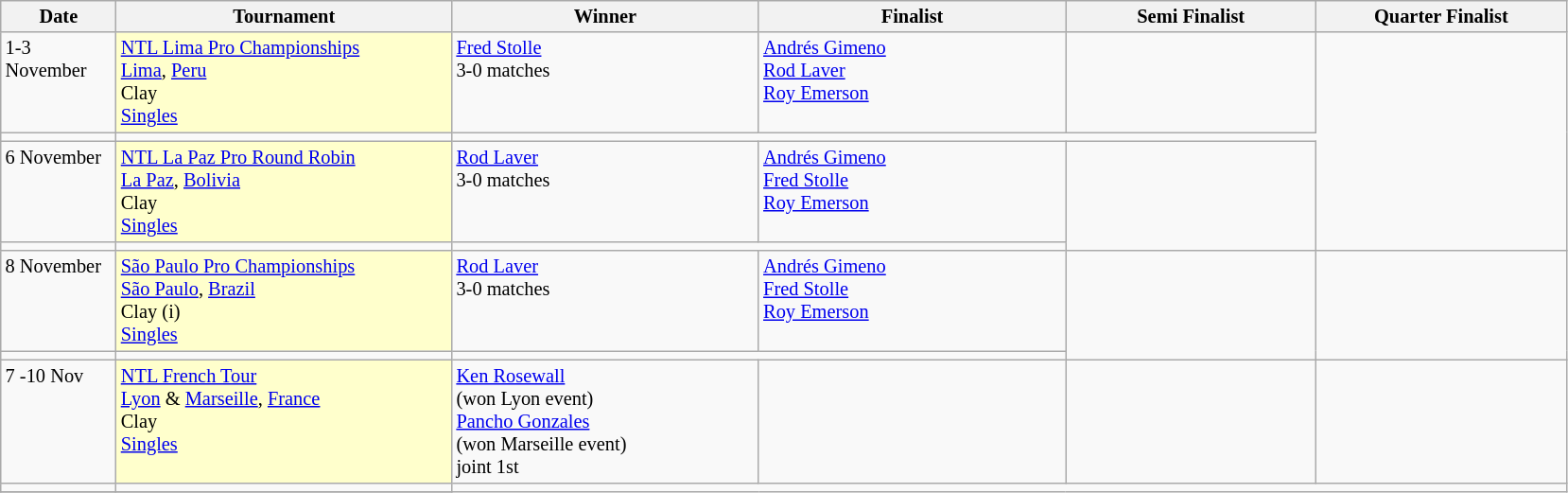<table class="wikitable" style="font-size:85%;">
<tr>
<th width="75">Date</th>
<th width="230">Tournament</th>
<th width="210">Winner</th>
<th width="210">Finalist</th>
<th width="170">Semi Finalist</th>
<th width="170">Quarter Finalist</th>
</tr>
<tr valign=top>
<td rowspan=1>1-3 November</td>
<td style="background:#ffc;" rowspan=1><a href='#'>NTL Lima Pro Championships</a><br> <a href='#'>Lima</a>, <a href='#'>Peru</a><br>Clay<br><a href='#'>Singles</a></td>
<td> <a href='#'>Fred Stolle</a><br>3-0 matches</td>
<td>  <a href='#'>Andrés Gimeno</a><br> <a href='#'>Rod Laver</a><br> <a href='#'>Roy Emerson</a></td>
<td rowspan=1></td>
</tr>
<tr valign=top>
<td></td>
<td></td>
</tr>
<tr valign=top>
<td rowspan=1>6 November</td>
<td style="background:#ffc;" rowspan=1><a href='#'>NTL La Paz Pro Round Robin</a><br> <a href='#'>La Paz</a>, <a href='#'>Bolivia</a><br>Clay<br><a href='#'>Singles</a></td>
<td> <a href='#'>Rod Laver</a><br>3-0 matches</td>
<td>  <a href='#'>Andrés Gimeno</a><br> <a href='#'>Fred Stolle</a> <br> <a href='#'>Roy Emerson</a></td>
<td rowspan=2></td>
</tr>
<tr valign=top>
<td></td>
<td></td>
</tr>
<tr valign=top>
<td rowspan=1>8 November</td>
<td style="background:#ffc;" rowspan=1><a href='#'>São Paulo Pro Championships</a><br><a href='#'>São Paulo</a>, <a href='#'>Brazil</a><br>Clay (i)<br><a href='#'>Singles</a></td>
<td> <a href='#'>Rod Laver</a><br>3-0 matches</td>
<td>  <a href='#'>Andrés Gimeno</a><br> <a href='#'>Fred Stolle</a> <br> <a href='#'>Roy Emerson</a></td>
<td rowspan=2></td>
<td rowspan=2></td>
</tr>
<tr valign=top>
<td></td>
<td></td>
</tr>
<tr valign=top>
<td rowspan=1>7 -10 Nov</td>
<td style="background:#ffc;" rowspan=1><a href='#'>NTL French Tour</a><br><a href='#'>Lyon</a> & <a href='#'>Marseille</a>, <a href='#'>France</a><br>Clay<br><a href='#'>Singles</a></td>
<td> <a href='#'>Ken Rosewall</a><br>(won Lyon event)<br> <a href='#'>Pancho Gonzales</a><br>(won Marseille event)<br>joint 1st</td>
<td></td>
<td></td>
<td></td>
</tr>
<tr valign=top>
<td></td>
<td></td>
</tr>
<tr valign=top>
</tr>
</table>
